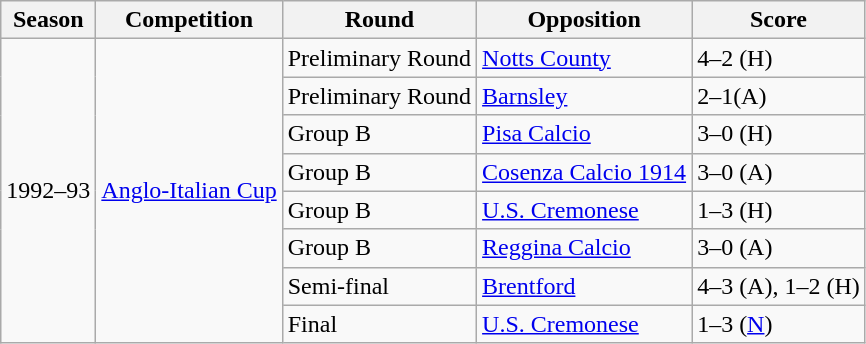<table class="wikitable">
<tr>
<th>Season</th>
<th>Competition</th>
<th>Round</th>
<th>Opposition</th>
<th>Score</th>
</tr>
<tr>
<td rowspan="8">1992–93</td>
<td rowspan="8"><a href='#'>Anglo-Italian Cup</a></td>
<td>Preliminary Round</td>
<td> <a href='#'>Notts County</a></td>
<td>4–2 (H)</td>
</tr>
<tr>
<td>Preliminary Round</td>
<td> <a href='#'>Barnsley</a></td>
<td>2–1(A)</td>
</tr>
<tr>
<td>Group B</td>
<td> <a href='#'>Pisa Calcio</a></td>
<td>3–0 (H)</td>
</tr>
<tr>
<td>Group B</td>
<td> <a href='#'>Cosenza Calcio 1914</a></td>
<td>3–0 (A)</td>
</tr>
<tr>
<td>Group B</td>
<td> <a href='#'>U.S. Cremonese</a></td>
<td>1–3 (H)</td>
</tr>
<tr>
<td>Group B</td>
<td> <a href='#'>Reggina Calcio</a></td>
<td>3–0 (A)</td>
</tr>
<tr>
<td>Semi-final</td>
<td> <a href='#'>Brentford</a></td>
<td>4–3 (A), 1–2 (H)</td>
</tr>
<tr>
<td>Final</td>
<td> <a href='#'>U.S. Cremonese</a></td>
<td>1–3 (<a href='#'>N</a>)</td>
</tr>
</table>
